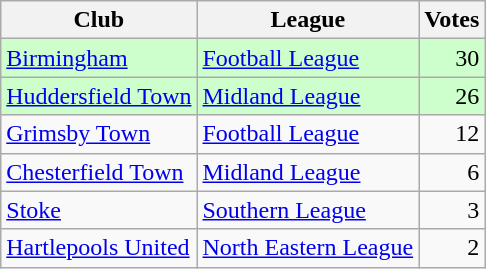<table class=wikitable style=text-align:left>
<tr>
<th>Club</th>
<th>League</th>
<th>Votes</th>
</tr>
<tr bgcolor=ccffcc>
<td><a href='#'>Birmingham</a></td>
<td><a href='#'>Football League</a></td>
<td align=right>30</td>
</tr>
<tr bgcolor=ccffcc>
<td><a href='#'>Huddersfield Town</a></td>
<td><a href='#'>Midland League</a></td>
<td align=right>26</td>
</tr>
<tr>
<td><a href='#'>Grimsby Town</a></td>
<td><a href='#'>Football League</a></td>
<td align=right>12</td>
</tr>
<tr>
<td><a href='#'>Chesterfield Town</a></td>
<td><a href='#'>Midland League</a></td>
<td align=right>6</td>
</tr>
<tr>
<td><a href='#'>Stoke</a></td>
<td><a href='#'>Southern League</a></td>
<td align=right>3</td>
</tr>
<tr>
<td><a href='#'>Hartlepools United</a></td>
<td><a href='#'>North Eastern League</a></td>
<td align=right>2</td>
</tr>
</table>
